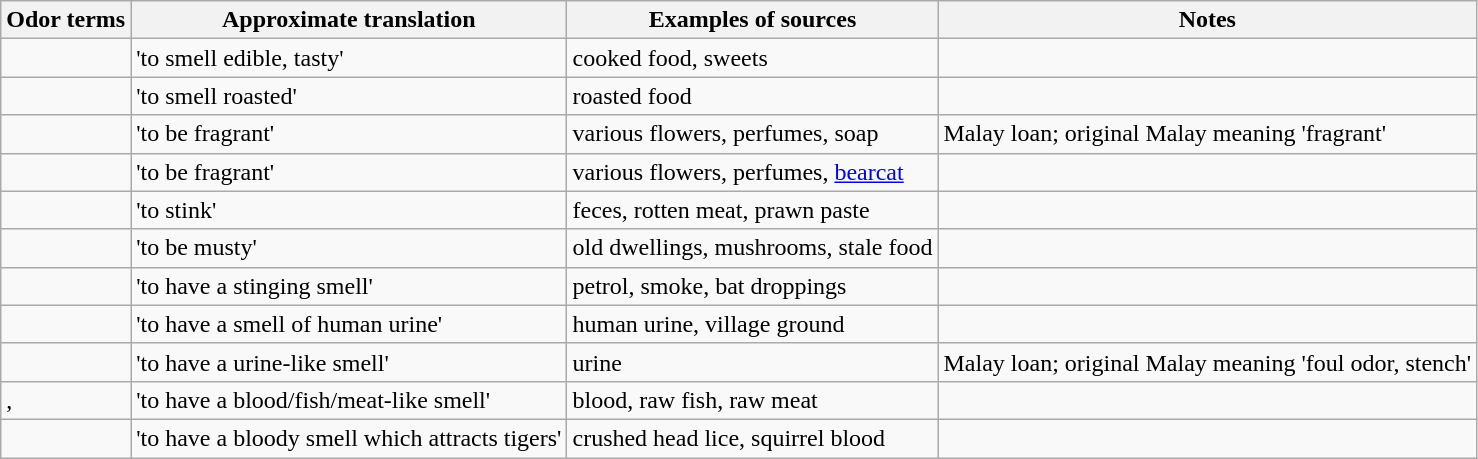<table class="wikitable">
<tr>
<th>Odor terms</th>
<th>Approximate translation</th>
<th>Examples of sources</th>
<th>Notes</th>
</tr>
<tr>
<td></td>
<td>'to smell edible, tasty'</td>
<td>cooked food, sweets</td>
<td></td>
</tr>
<tr>
<td></td>
<td>'to smell roasted'</td>
<td>roasted food</td>
<td></td>
</tr>
<tr>
<td></td>
<td>'to be fragrant'</td>
<td>various flowers, perfumes, soap</td>
<td>Malay loan; original Malay meaning 'fragrant'</td>
</tr>
<tr>
<td></td>
<td>'to be fragrant'</td>
<td>various flowers, perfumes, <a href='#'>bearcat</a></td>
<td></td>
</tr>
<tr>
<td></td>
<td>'to stink'</td>
<td>feces, rotten meat, prawn paste</td>
<td></td>
</tr>
<tr>
<td></td>
<td>'to be musty'</td>
<td>old dwellings, mushrooms, stale food</td>
<td></td>
</tr>
<tr>
<td></td>
<td>'to have a stinging smell'</td>
<td>petrol, smoke, bat droppings</td>
<td></td>
</tr>
<tr>
<td></td>
<td>'to have a smell of human urine'</td>
<td>human urine, village ground</td>
<td></td>
</tr>
<tr>
<td></td>
<td>'to have a urine-like smell'</td>
<td>urine</td>
<td>Malay loan; original Malay meaning 'foul odor, stench'</td>
</tr>
<tr>
<td>, </td>
<td>'to have a blood/fish/meat-like smell'</td>
<td>blood, raw fish, raw meat</td>
<td></td>
</tr>
<tr>
<td></td>
<td>'to have a bloody smell which attracts tigers'</td>
<td>crushed head lice, squirrel blood</td>
<td></td>
</tr>
</table>
